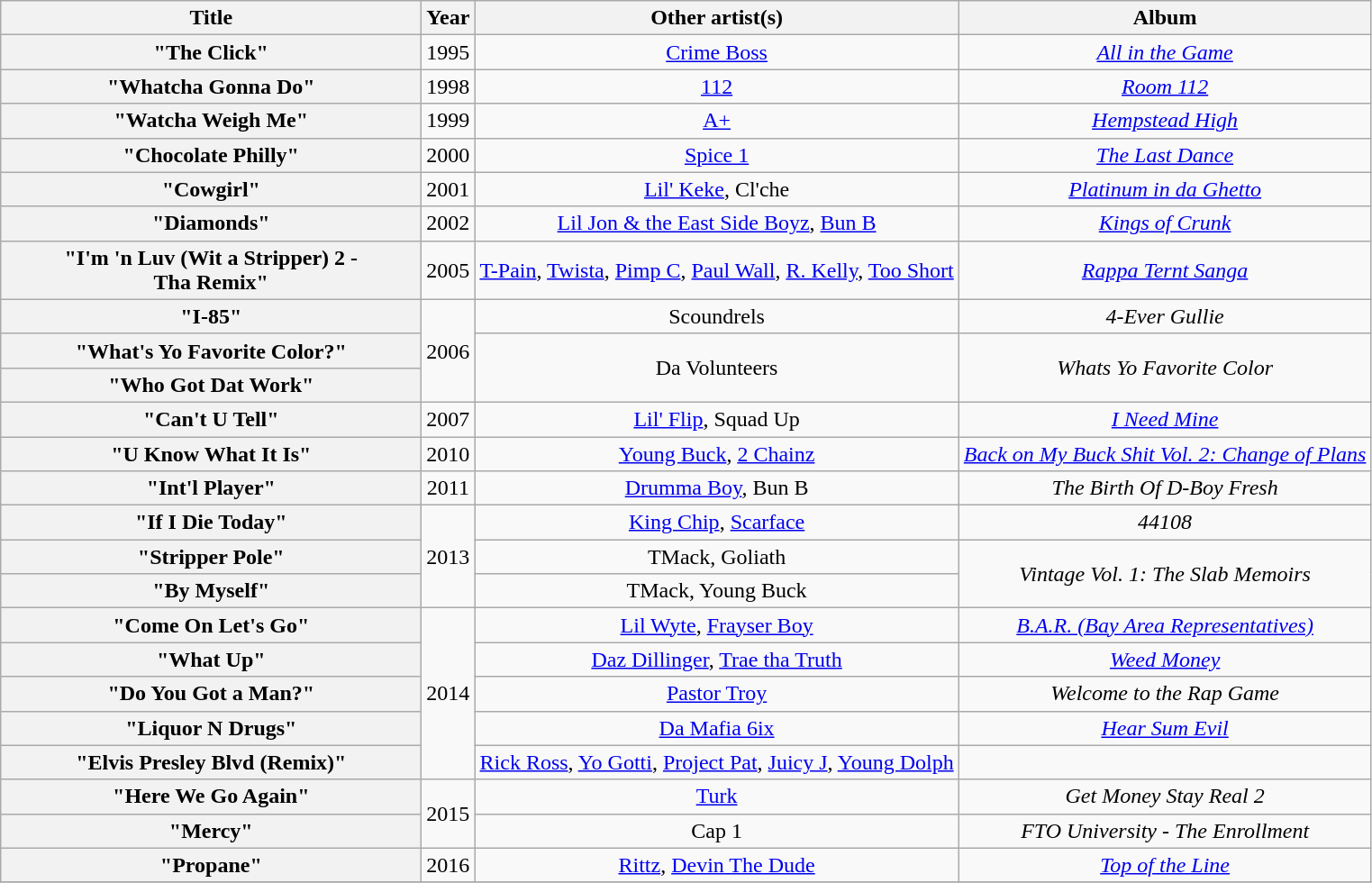<table class="wikitable plainrowheaders" style="text-align:center;">
<tr>
<th scope="col" style="width:19em;">Title</th>
<th scope="col">Year</th>
<th scope="col">Other artist(s)</th>
<th scope="col">Album</th>
</tr>
<tr>
<th scope="row">"The Click"</th>
<td>1995</td>
<td><a href='#'>Crime Boss</a></td>
<td><em><a href='#'>All in the Game</a></em></td>
</tr>
<tr>
<th scope="row">"Whatcha Gonna Do"</th>
<td>1998</td>
<td><a href='#'>112</a></td>
<td><em><a href='#'>Room 112</a></em></td>
</tr>
<tr>
<th scope="row">"Watcha Weigh Me"</th>
<td>1999</td>
<td><a href='#'>A+</a></td>
<td><em><a href='#'>Hempstead High</a></em></td>
</tr>
<tr>
<th scope="row">"Chocolate Philly"</th>
<td>2000</td>
<td><a href='#'>Spice 1</a></td>
<td><em><a href='#'>The Last Dance</a></em></td>
</tr>
<tr>
<th scope="row">"Cowgirl"</th>
<td>2001</td>
<td><a href='#'>Lil' Keke</a>, Cl'che</td>
<td><em><a href='#'>Platinum in da Ghetto</a></em></td>
</tr>
<tr>
<th scope="row">"Diamonds"</th>
<td>2002</td>
<td><a href='#'>Lil Jon & the East Side Boyz</a>, <a href='#'>Bun B</a></td>
<td><em><a href='#'>Kings of Crunk</a></em></td>
</tr>
<tr>
<th scope="row">"I'm 'n Luv (Wit a Stripper) 2 - <br>Tha Remix"</th>
<td>2005</td>
<td><a href='#'>T-Pain</a>, <a href='#'>Twista</a>, <a href='#'>Pimp C</a>, <a href='#'>Paul Wall</a>, <a href='#'>R. Kelly</a>, <a href='#'>Too Short</a></td>
<td><em><a href='#'>Rappa Ternt Sanga</a></em></td>
</tr>
<tr>
<th scope="row">"I-85"</th>
<td rowspan="3">2006</td>
<td>Scoundrels</td>
<td><em>4-Ever Gullie</em></td>
</tr>
<tr>
<th scope="row">"What's Yo Favorite Color?"</th>
<td rowspan="2">Da Volunteers</td>
<td rowspan="2"><em>Whats Yo Favorite Color</em></td>
</tr>
<tr>
<th scope="row">"Who Got Dat Work"</th>
</tr>
<tr>
<th scope="row">"Can't U Tell"</th>
<td>2007</td>
<td><a href='#'>Lil' Flip</a>, Squad Up</td>
<td><em><a href='#'>I Need Mine</a></em></td>
</tr>
<tr>
<th scope="row">"U Know What It Is"</th>
<td>2010</td>
<td><a href='#'>Young Buck</a>, <a href='#'>2 Chainz</a></td>
<td><em><a href='#'>Back on My Buck Shit Vol. 2: Change of Plans</a></em></td>
</tr>
<tr>
<th scope="row">"Int'l Player"</th>
<td>2011</td>
<td><a href='#'>Drumma Boy</a>, Bun B</td>
<td><em>The Birth Of D-Boy Fresh</em></td>
</tr>
<tr>
<th scope="row">"If I Die Today"</th>
<td rowspan="3">2013</td>
<td><a href='#'>King Chip</a>, <a href='#'>Scarface</a></td>
<td><em>44108</em></td>
</tr>
<tr>
<th scope="row">"Stripper Pole"</th>
<td>TMack, Goliath</td>
<td rowspan="2"><em>Vintage Vol. 1: The Slab Memoirs</em></td>
</tr>
<tr>
<th scope="row">"By Myself"</th>
<td>TMack, Young Buck</td>
</tr>
<tr>
<th scope="row">"Come On Let's Go"</th>
<td rowspan="5">2014</td>
<td><a href='#'>Lil Wyte</a>, <a href='#'>Frayser Boy</a></td>
<td><em><a href='#'>B.A.R. (Bay Area Representatives)</a></em></td>
</tr>
<tr>
<th scope="row">"What Up"</th>
<td><a href='#'>Daz Dillinger</a>, <a href='#'>Trae tha Truth</a></td>
<td><em><a href='#'>Weed Money</a></em></td>
</tr>
<tr>
<th scope="row">"Do You Got a Man?"</th>
<td><a href='#'>Pastor Troy</a></td>
<td><em>Welcome to the Rap Game</em></td>
</tr>
<tr>
<th scope="row">"Liquor N Drugs"</th>
<td><a href='#'>Da Mafia 6ix</a></td>
<td><em><a href='#'>Hear Sum Evil</a></em></td>
</tr>
<tr>
<th scope="row">"Elvis Presley Blvd (Remix)"</th>
<td><a href='#'>Rick Ross</a>, <a href='#'>Yo Gotti</a>, <a href='#'>Project Pat</a>, <a href='#'>Juicy J</a>, <a href='#'>Young Dolph</a></td>
<td></td>
</tr>
<tr>
<th scope="row">"Here We Go Again"</th>
<td rowspan="2">2015</td>
<td><a href='#'>Turk</a></td>
<td><em>Get Money Stay Real 2</em></td>
</tr>
<tr>
<th scope="row">"Mercy"</th>
<td>Cap 1</td>
<td><em>FTO University - The Enrollment</em></td>
</tr>
<tr>
<th scope="row">"Propane"</th>
<td>2016</td>
<td><a href='#'>Rittz</a>, <a href='#'>Devin The Dude</a></td>
<td><em><a href='#'>Top of the Line</a></em></td>
</tr>
<tr>
</tr>
</table>
